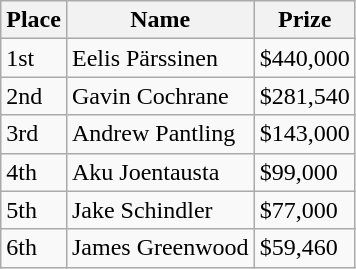<table class="wikitable">
<tr>
<th>Place</th>
<th>Name</th>
<th>Prize</th>
</tr>
<tr>
<td>1st</td>
<td> Eelis Pärssinen</td>
<td>$440,000</td>
</tr>
<tr>
<td>2nd</td>
<td> Gavin Cochrane</td>
<td>$281,540</td>
</tr>
<tr>
<td>3rd</td>
<td> Andrew Pantling</td>
<td>$143,000</td>
</tr>
<tr>
<td>4th</td>
<td> Aku Joentausta</td>
<td>$99,000</td>
</tr>
<tr>
<td>5th</td>
<td> Jake Schindler</td>
<td>$77,000</td>
</tr>
<tr>
<td>6th</td>
<td>James Greenwood</td>
<td>$59,460</td>
</tr>
</table>
